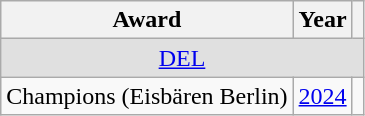<table class="wikitable">
<tr>
<th>Award</th>
<th>Year</th>
<th></th>
</tr>
<tr ALIGN="center" bgcolor="#e0e0e0">
<td colspan="3"><a href='#'>DEL</a></td>
</tr>
<tr>
<td>Champions (Eisbären Berlin)</td>
<td><a href='#'>2024</a></td>
<td></td>
</tr>
</table>
